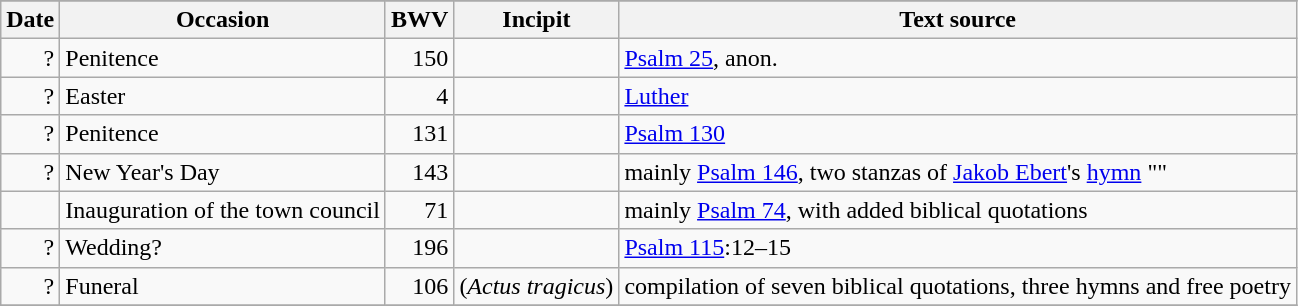<table class="wikitable sortable plainrowheaders">
<tr>
</tr>
<tr>
<th scope="col">Date</th>
<th scope="col">Occasion</th>
<th scope="col">BWV</th>
<th scope="col">Incipit</th>
<th scope="col">Text source</th>
</tr>
<tr>
<td scope="row" style="text-align: right;">?</td>
<td>Penitence</td>
<td scope="row" style="text-align: right;">150</td>
<td></td>
<td><a href='#'>Psalm 25</a>, anon.</td>
</tr>
<tr>
<td scope="row" style="text-align: right;">?</td>
<td>Easter</td>
<td scope="row" style="text-align: right;">4</td>
<td></td>
<td><a href='#'>Luther</a></td>
</tr>
<tr>
<td scope="row" style="text-align: right;">?</td>
<td>Penitence</td>
<td scope="row" style="text-align: right;">131</td>
<td></td>
<td><a href='#'>Psalm 130</a></td>
</tr>
<tr>
<td scope="row" style="text-align: right;">?</td>
<td>New Year's Day</td>
<td scope="row" style="text-align: right;">143</td>
<td></td>
<td>mainly <a href='#'>Psalm 146</a>, two stanzas of <a href='#'>Jakob Ebert</a>'s <a href='#'>hymn</a> ""</td>
</tr>
<tr>
<td scope="row" style="text-align: right;"></td>
<td>Inauguration of the town council</td>
<td scope="row" style="text-align: right;">71</td>
<td></td>
<td>mainly <a href='#'>Psalm 74</a>, with added biblical quotations</td>
</tr>
<tr>
<td scope="row" style="text-align: right;">?</td>
<td>Wedding?</td>
<td scope="row" style="text-align: right;">196</td>
<td></td>
<td><a href='#'>Psalm 115</a>:12–15</td>
</tr>
<tr>
<td scope="row" style="text-align: right;">?</td>
<td>Funeral</td>
<td scope="row" style="text-align: right;">106</td>
<td> (<em>Actus tragicus</em>)</td>
<td>compilation of seven biblical quotations, three hymns and free poetry</td>
</tr>
<tr>
</tr>
</table>
